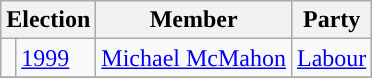<table class="wikitable">
<tr>
<th colspan="2">Election</th>
<th>Member</th>
<th>Party</th>
</tr>
<tr>
<td style="background-color: "></td>
<td><a href='#'>1999</a></td>
<td><a href='#'>Michael McMahon</a></td>
<td><a href='#'>Labour</a></td>
</tr>
<tr>
</tr>
</table>
